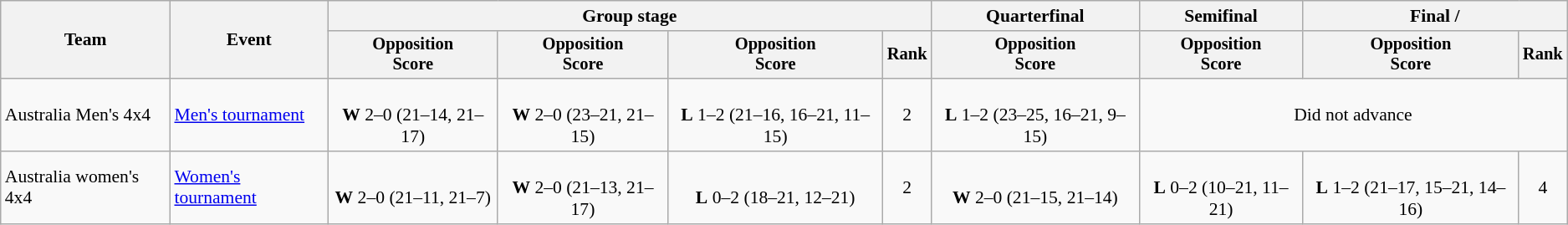<table class="wikitable" style="text-align:center; font-size:90%">
<tr>
<th rowspan=2>Team</th>
<th rowspan=2>Event</th>
<th colspan=4>Group stage</th>
<th>Quarterfinal</th>
<th>Semifinal</th>
<th colspan=2>Final / </th>
</tr>
<tr style="font-size:95%">
<th>Opposition<br>Score</th>
<th>Opposition<br>Score</th>
<th>Opposition<br>Score</th>
<th>Rank</th>
<th>Opposition<br>Score</th>
<th>Opposition<br>Score</th>
<th>Opposition<br>Score</th>
<th>Rank</th>
</tr>
<tr>
<td align="left">Australia Men's 4x4</td>
<td align="left"><a href='#'>Men's tournament</a></td>
<td><br><strong>W</strong> 2–0 (21–14, 21–17)</td>
<td><br><strong>W</strong> 2–0 (23–21, 21–15)</td>
<td><br><strong>L</strong> 1–2 (21–16, 16–21, 11–15)</td>
<td>2</td>
<td><br><strong>L</strong> 1–2 (23–25, 16–21, 9–15)</td>
<td colspan="3">Did not advance</td>
</tr>
<tr>
<td align="left">Australia women's 4x4</td>
<td align="left"><a href='#'>Women's tournament</a></td>
<td><br><strong>W</strong> 2–0 (21–11, 21–7)</td>
<td><br><strong>W</strong> 2–0 (21–13, 21–17)</td>
<td><br><strong>L</strong> 0–2 (18–21, 12–21)</td>
<td>2</td>
<td><br><strong>W</strong> 2–0 (21–15, 21–14)</td>
<td><br><strong>L</strong> 0–2 (10–21, 11–21)</td>
<td><br><strong>L</strong> 1–2 (21–17, 15–21, 14–16)</td>
<td>4</td>
</tr>
</table>
